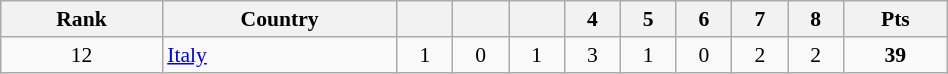<table class="wikitable" style="width:50%; font-size:90%; text-align:center;">
<tr>
<th>Rank</th>
<th>Country</th>
<th></th>
<th></th>
<th></th>
<th>4</th>
<th>5</th>
<th>6</th>
<th>7</th>
<th>8</th>
<th>Pts</th>
</tr>
<tr>
<td>12</td>
<td align=left> <a href='#'>Italy</a></td>
<td>1</td>
<td>0</td>
<td>1</td>
<td>3</td>
<td>1</td>
<td>0</td>
<td>2</td>
<td>2</td>
<td><strong>39</strong></td>
</tr>
</table>
